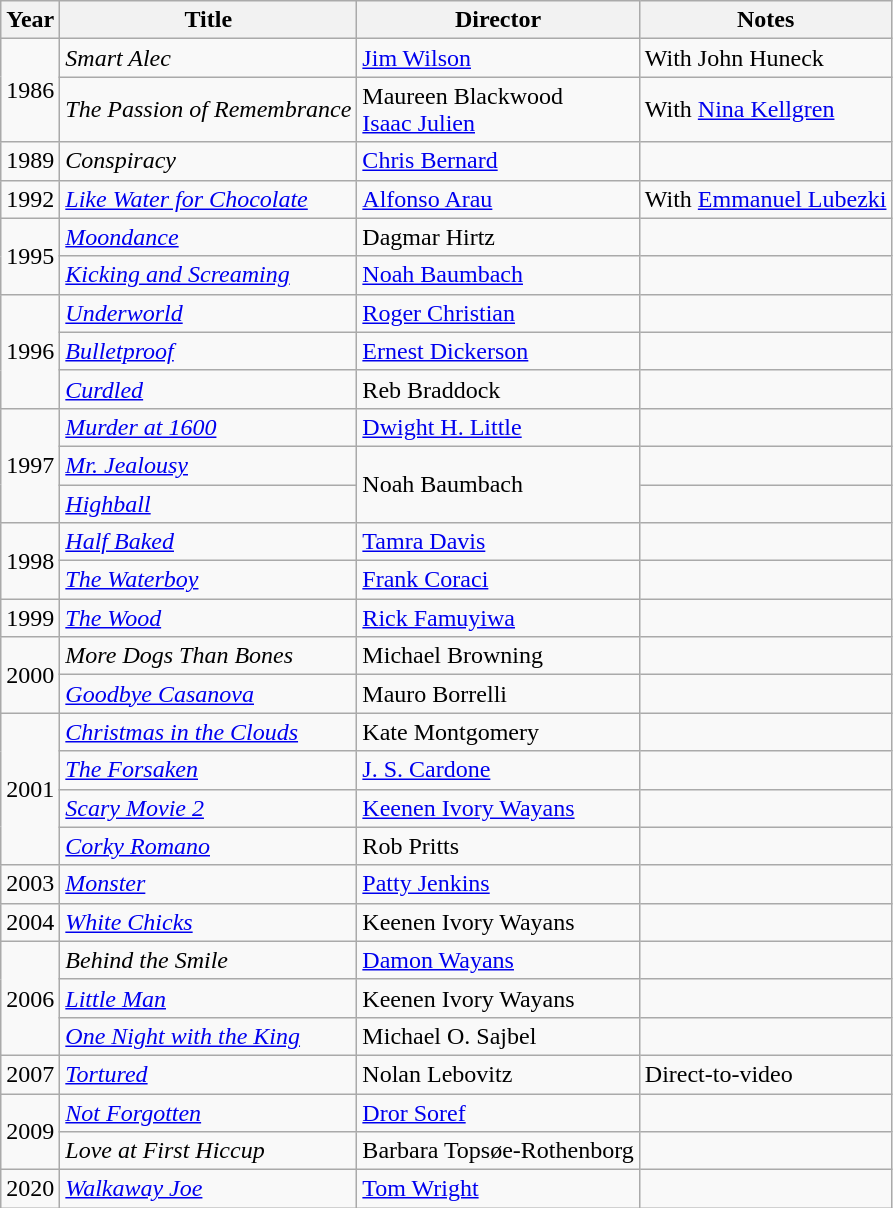<table class="wikitable">
<tr>
<th>Year</th>
<th>Title</th>
<th>Director</th>
<th>Notes</th>
</tr>
<tr>
<td rowspan=2>1986</td>
<td><em>Smart Alec</em></td>
<td><a href='#'>Jim Wilson</a></td>
<td>With John Huneck</td>
</tr>
<tr>
<td><em>The Passion of Remembrance</em></td>
<td>Maureen Blackwood<br><a href='#'>Isaac Julien</a></td>
<td>With <a href='#'>Nina Kellgren</a></td>
</tr>
<tr>
<td>1989</td>
<td><em>Conspiracy</em></td>
<td><a href='#'>Chris Bernard</a></td>
<td></td>
</tr>
<tr>
<td>1992</td>
<td><em><a href='#'>Like Water for Chocolate</a></em></td>
<td><a href='#'>Alfonso Arau</a></td>
<td>With <a href='#'>Emmanuel Lubezki</a></td>
</tr>
<tr>
<td rowspan=2>1995</td>
<td><em><a href='#'>Moondance</a></em></td>
<td>Dagmar Hirtz</td>
<td></td>
</tr>
<tr>
<td><em><a href='#'>Kicking and Screaming</a></em></td>
<td><a href='#'>Noah Baumbach</a></td>
<td></td>
</tr>
<tr>
<td rowspan=3>1996</td>
<td><em><a href='#'>Underworld</a></em></td>
<td><a href='#'>Roger Christian</a></td>
<td></td>
</tr>
<tr>
<td><em><a href='#'>Bulletproof</a></em></td>
<td><a href='#'>Ernest Dickerson</a></td>
<td></td>
</tr>
<tr>
<td><em><a href='#'>Curdled</a></em></td>
<td>Reb Braddock</td>
<td></td>
</tr>
<tr>
<td rowspan=3>1997</td>
<td><em><a href='#'>Murder at 1600</a></em></td>
<td><a href='#'>Dwight H. Little</a></td>
<td></td>
</tr>
<tr>
<td><em><a href='#'>Mr. Jealousy</a></em></td>
<td rowspan=2>Noah Baumbach</td>
<td></td>
</tr>
<tr>
<td><em><a href='#'>Highball</a></em></td>
<td></td>
</tr>
<tr>
<td rowspan=2>1998</td>
<td><em><a href='#'>Half Baked</a></em></td>
<td><a href='#'>Tamra Davis</a></td>
<td></td>
</tr>
<tr>
<td><em><a href='#'>The Waterboy</a></em></td>
<td><a href='#'>Frank Coraci</a></td>
<td></td>
</tr>
<tr>
<td>1999</td>
<td><em><a href='#'>The Wood</a></em></td>
<td><a href='#'>Rick Famuyiwa</a></td>
<td></td>
</tr>
<tr>
<td rowspan=2>2000</td>
<td><em>More Dogs Than Bones</em></td>
<td>Michael Browning</td>
<td></td>
</tr>
<tr>
<td><em><a href='#'>Goodbye Casanova</a></em></td>
<td>Mauro Borrelli</td>
<td></td>
</tr>
<tr>
<td rowspan=4>2001</td>
<td><em><a href='#'>Christmas in the Clouds</a></em></td>
<td>Kate Montgomery</td>
<td></td>
</tr>
<tr>
<td><em><a href='#'>The Forsaken</a></em></td>
<td><a href='#'>J. S. Cardone</a></td>
<td></td>
</tr>
<tr>
<td><em><a href='#'>Scary Movie 2</a></em></td>
<td><a href='#'>Keenen Ivory Wayans</a></td>
<td></td>
</tr>
<tr>
<td><em><a href='#'>Corky Romano</a></em></td>
<td>Rob Pritts</td>
<td></td>
</tr>
<tr>
<td>2003</td>
<td><em><a href='#'>Monster</a></em></td>
<td><a href='#'>Patty Jenkins</a></td>
</tr>
<tr>
<td>2004</td>
<td><em><a href='#'>White Chicks</a></em></td>
<td>Keenen Ivory Wayans</td>
<td></td>
</tr>
<tr>
<td rowspan=3>2006</td>
<td><em>Behind the Smile</em></td>
<td><a href='#'>Damon Wayans</a></td>
<td></td>
</tr>
<tr>
<td><em><a href='#'>Little Man</a></em></td>
<td>Keenen Ivory Wayans</td>
<td></td>
</tr>
<tr>
<td><em><a href='#'>One Night with the King</a></em></td>
<td>Michael O. Sajbel</td>
<td></td>
</tr>
<tr>
<td>2007</td>
<td><em><a href='#'>Tortured</a></em></td>
<td>Nolan Lebovitz</td>
<td>Direct-to-video</td>
</tr>
<tr>
<td rowspan=2>2009</td>
<td><em><a href='#'>Not Forgotten</a></em></td>
<td><a href='#'>Dror Soref</a></td>
<td></td>
</tr>
<tr>
<td><em>Love at First Hiccup</em></td>
<td>Barbara Topsøe-Rothenborg</td>
<td></td>
</tr>
<tr>
<td>2020</td>
<td><em><a href='#'> Walkaway Joe</a></em></td>
<td><a href='#'>Tom Wright</a></td>
<td></td>
</tr>
</table>
